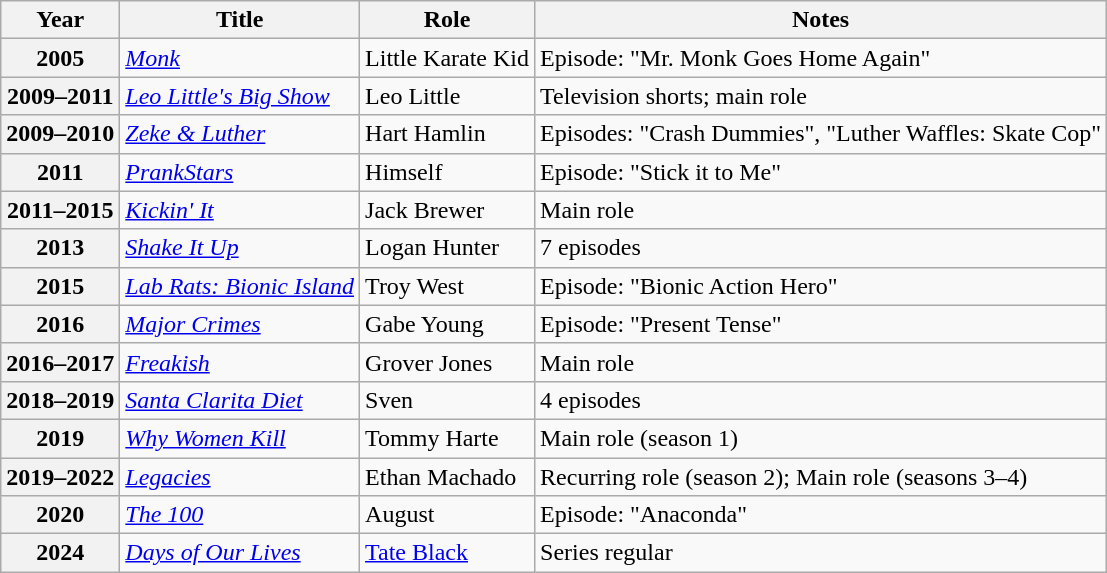<table class="wikitable sortable plainrowheaders">
<tr>
<th scope="col">Year</th>
<th scope="col">Title</th>
<th scope="col">Role</th>
<th scope="col" class="unsortable">Notes</th>
</tr>
<tr>
<th scope="row" style="text-align:center;">2005</th>
<td><em><a href='#'>Monk</a></em></td>
<td>Little Karate Kid</td>
<td>Episode: "Mr. Monk Goes Home Again"</td>
</tr>
<tr>
<th scope="row" style="text-align:center;">2009–2011</th>
<td><em><a href='#'>Leo Little's Big Show</a></em></td>
<td>Leo Little</td>
<td>Television shorts; main role</td>
</tr>
<tr>
<th scope="row" style="text-align:center;">2009–2010</th>
<td><em><a href='#'>Zeke & Luther</a></em></td>
<td>Hart Hamlin</td>
<td>Episodes: "Crash Dummies", "Luther Waffles: Skate Cop"</td>
</tr>
<tr>
<th scope="row" style="text-align:center;">2011</th>
<td><em><a href='#'>PrankStars</a></em></td>
<td>Himself</td>
<td>Episode: "Stick it to Me"</td>
</tr>
<tr>
<th scope="row" style="text-align:center;">2011–2015</th>
<td><em><a href='#'>Kickin' It</a></em></td>
<td>Jack Brewer</td>
<td>Main role</td>
</tr>
<tr>
<th scope="row" style="text-align:center;">2013</th>
<td><em><a href='#'>Shake It Up</a></em></td>
<td>Logan Hunter</td>
<td>7 episodes</td>
</tr>
<tr>
<th scope="row" style="text-align:center;">2015</th>
<td><em><a href='#'>Lab Rats: Bionic Island</a></em></td>
<td>Troy West</td>
<td>Episode: "Bionic Action Hero"</td>
</tr>
<tr>
<th scope="row" style="text-align:center;">2016</th>
<td><em><a href='#'>Major Crimes</a></em></td>
<td>Gabe Young</td>
<td>Episode: "Present Tense"</td>
</tr>
<tr>
<th scope="row" style="text-align:center;">2016–2017</th>
<td><em><a href='#'>Freakish</a></em></td>
<td>Grover Jones</td>
<td>Main role</td>
</tr>
<tr>
<th scope="row" style="text-align:center;">2018–2019</th>
<td><em><a href='#'>Santa Clarita Diet</a></em></td>
<td>Sven</td>
<td>4 episodes</td>
</tr>
<tr>
<th scope="row" style="text-align:center;">2019</th>
<td><em><a href='#'>Why Women Kill</a></em></td>
<td>Tommy Harte</td>
<td>Main role (season 1)</td>
</tr>
<tr>
<th scope="row" style="text-align:center;">2019–2022</th>
<td><em><a href='#'>Legacies</a></em></td>
<td>Ethan Machado</td>
<td>Recurring role (season 2); Main role (seasons 3–4)</td>
</tr>
<tr>
<th scope="row" style="text-align:center;">2020</th>
<td><em><a href='#'>The 100</a></em></td>
<td>August</td>
<td>Episode: "Anaconda"</td>
</tr>
<tr>
<th scope="row" style="text-align:center;">2024</th>
<td><em><a href='#'>Days of Our Lives</a></em></td>
<td><a href='#'>Tate Black</a></td>
<td>Series regular</td>
</tr>
</table>
